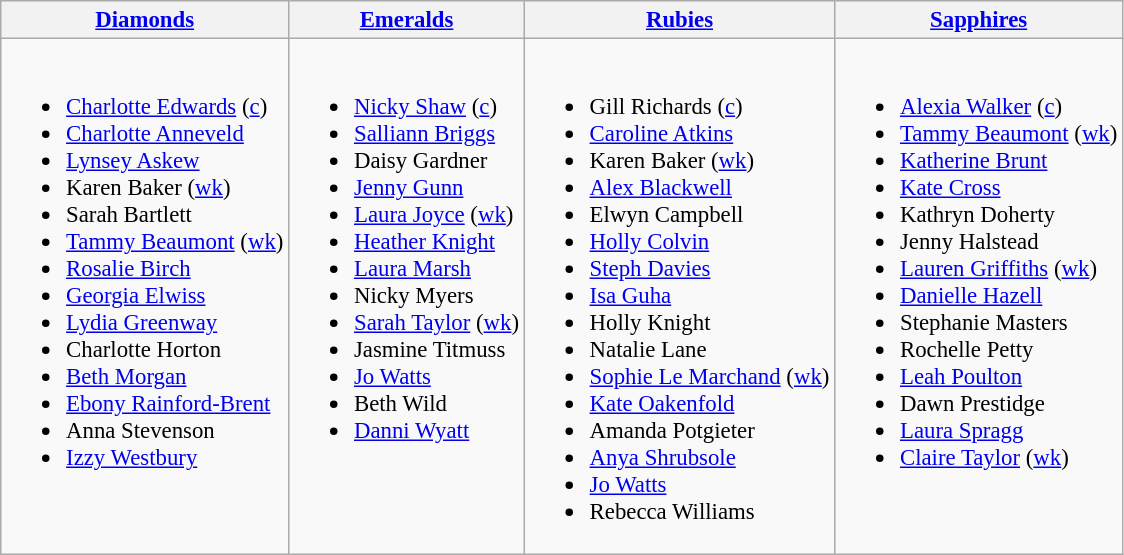<table class="wikitable" Style="font-size:95%;">
<tr>
<th><a href='#'>Diamonds</a></th>
<th><a href='#'>Emeralds</a></th>
<th><a href='#'>Rubies</a></th>
<th><a href='#'>Sapphires</a></th>
</tr>
<tr>
<td valign=top><br><ul><li> <a href='#'>Charlotte Edwards</a> (<a href='#'>c</a>)</li><li> <a href='#'>Charlotte Anneveld</a></li><li> <a href='#'>Lynsey Askew</a></li><li> Karen Baker (<a href='#'>wk</a>)</li><li> Sarah Bartlett</li><li> <a href='#'>Tammy Beaumont</a> (<a href='#'>wk</a>)</li><li> <a href='#'>Rosalie Birch</a></li><li> <a href='#'>Georgia Elwiss</a></li><li> <a href='#'>Lydia Greenway</a></li><li> Charlotte Horton</li><li> <a href='#'>Beth Morgan</a></li><li> <a href='#'>Ebony Rainford-Brent</a></li><li> Anna Stevenson</li><li> <a href='#'>Izzy Westbury</a></li></ul></td>
<td valign=top><br><ul><li> <a href='#'>Nicky Shaw</a> (<a href='#'>c</a>)</li><li> <a href='#'>Salliann Briggs</a></li><li> Daisy Gardner</li><li> <a href='#'>Jenny Gunn</a></li><li> <a href='#'>Laura Joyce</a> (<a href='#'>wk</a>)</li><li> <a href='#'>Heather Knight</a></li><li> <a href='#'>Laura Marsh</a></li><li> Nicky Myers</li><li> <a href='#'>Sarah Taylor</a> (<a href='#'>wk</a>)</li><li> Jasmine Titmuss</li><li> <a href='#'>Jo Watts</a></li><li> Beth Wild</li><li> <a href='#'>Danni Wyatt</a></li></ul></td>
<td valign=top><br><ul><li> Gill Richards (<a href='#'>c</a>)</li><li> <a href='#'>Caroline Atkins</a></li><li> Karen Baker (<a href='#'>wk</a>)</li><li> <a href='#'>Alex Blackwell</a></li><li> Elwyn Campbell</li><li> <a href='#'>Holly Colvin</a></li><li> <a href='#'>Steph Davies</a></li><li> <a href='#'>Isa Guha</a></li><li> Holly Knight</li><li> Natalie Lane</li><li> <a href='#'>Sophie Le Marchand</a> (<a href='#'>wk</a>)</li><li> <a href='#'>Kate Oakenfold</a></li><li> Amanda Potgieter</li><li> <a href='#'>Anya Shrubsole</a></li><li> <a href='#'>Jo Watts</a></li><li> Rebecca Williams</li></ul></td>
<td valign=top><br><ul><li> <a href='#'>Alexia Walker</a> (<a href='#'>c</a>)</li><li> <a href='#'>Tammy Beaumont</a> (<a href='#'>wk</a>)</li><li> <a href='#'>Katherine Brunt</a></li><li> <a href='#'>Kate Cross</a></li><li> Kathryn Doherty</li><li> Jenny Halstead</li><li> <a href='#'>Lauren Griffiths</a> (<a href='#'>wk</a>)</li><li> <a href='#'>Danielle Hazell</a></li><li> Stephanie Masters</li><li> Rochelle Petty</li><li> <a href='#'>Leah Poulton</a></li><li> Dawn Prestidge</li><li> <a href='#'>Laura Spragg</a></li><li> <a href='#'>Claire Taylor</a> (<a href='#'>wk</a>)</li></ul></td>
</tr>
</table>
